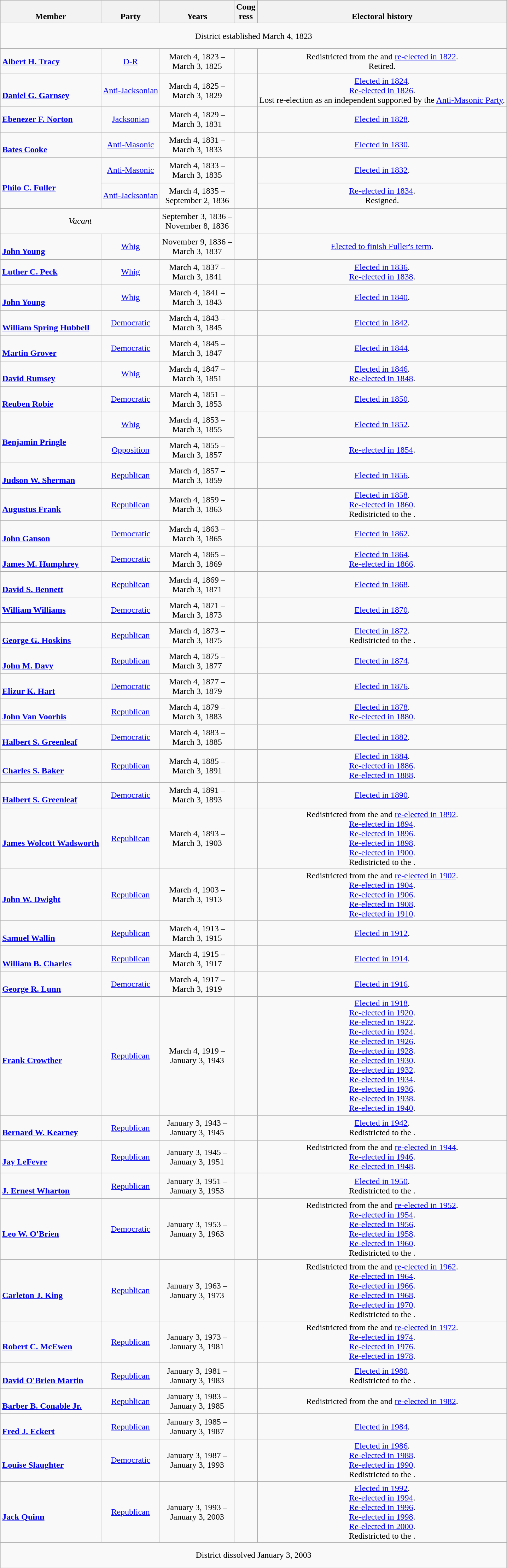<table class=wikitable style="text-align:center">
<tr valign=bottom>
<th>Member</th>
<th>Party</th>
<th>Years</th>
<th>Cong<br>ress</th>
<th>Electoral history</th>
</tr>
<tr style="height:3em">
<td colspan=5>District established March 4, 1823</td>
</tr>
<tr style="height:3em">
<td align=left><strong><a href='#'>Albert H. Tracy</a></strong><br></td>
<td><a href='#'>D-R</a></td>
<td nowrap>March 4, 1823 –<br>March 3, 1825</td>
<td></td>
<td>Redistricted from the  and <a href='#'>re-elected in 1822</a>.<br>Retired.</td>
</tr>
<tr style="height:3em">
<td align=left><br><strong><a href='#'>Daniel G. Garnsey</a></strong><br></td>
<td><a href='#'>Anti-Jacksonian</a></td>
<td nowrap>March 4, 1825 –<br>March 3, 1829</td>
<td></td>
<td><a href='#'>Elected in 1824</a>.<br><a href='#'>Re-elected in 1826</a>.<br>Lost re-election as an independent supported by the <a href='#'>Anti-Masonic Party</a>.</td>
</tr>
<tr style="height:3em">
<td align=left><strong><a href='#'>Ebenezer F. Norton</a></strong><br></td>
<td><a href='#'>Jacksonian</a></td>
<td nowrap>March 4, 1829 –<br>March 3, 1831</td>
<td></td>
<td><a href='#'>Elected in 1828</a>.<br></td>
</tr>
<tr style="height:3em">
<td align=left><br><strong><a href='#'>Bates Cooke</a></strong><br></td>
<td><a href='#'>Anti-Masonic</a></td>
<td nowrap>March 4, 1831 –<br>March 3, 1833</td>
<td></td>
<td><a href='#'>Elected in 1830</a>.<br></td>
</tr>
<tr style="height:3em">
<td align=left rowspan=2 nowrap><br><strong><a href='#'>Philo C. Fuller</a></strong><br></td>
<td><a href='#'>Anti-Masonic</a></td>
<td nowrap>March 4, 1833 –<br>March 3, 1835</td>
<td rowspan=2></td>
<td><a href='#'>Elected in 1832</a>.<br></td>
</tr>
<tr style="height:3em">
<td><a href='#'>Anti-Jacksonian</a></td>
<td nowrap>March 4, 1835 –<br>September 2, 1836</td>
<td><a href='#'>Re-elected in 1834</a>.<br>Resigned.</td>
</tr>
<tr style="height:3em">
<td colspan=2><em>Vacant</em></td>
<td nowrap>September 3, 1836 –<br>November 8, 1836</td>
<td></td>
<td></td>
</tr>
<tr style="height:3em">
<td align=left><br><strong><a href='#'>John Young</a></strong><br></td>
<td><a href='#'>Whig</a></td>
<td nowrap>November 9, 1836 –<br>March 3, 1837</td>
<td></td>
<td><a href='#'>Elected to finish Fuller's term</a>.<br></td>
</tr>
<tr style="height:3em">
<td align=left><strong><a href='#'>Luther C. Peck</a></strong><br></td>
<td><a href='#'>Whig</a></td>
<td nowrap>March 4, 1837 –<br>March 3, 1841</td>
<td></td>
<td><a href='#'>Elected in 1836</a>.<br><a href='#'>Re-elected in 1838</a>.<br></td>
</tr>
<tr style="height:3em">
<td align=left><br><strong><a href='#'>John Young</a></strong><br></td>
<td><a href='#'>Whig</a></td>
<td nowrap>March 4, 1841 –<br>March 3, 1843</td>
<td></td>
<td><a href='#'>Elected in 1840</a>.<br></td>
</tr>
<tr style="height:3em">
<td align=left><br><strong><a href='#'>William Spring Hubbell</a></strong><br></td>
<td><a href='#'>Democratic</a></td>
<td nowrap>March 4, 1843 –<br>March 3, 1845</td>
<td></td>
<td><a href='#'>Elected in 1842</a>.<br></td>
</tr>
<tr style="height:3em">
<td align=left><br><strong><a href='#'>Martin Grover</a></strong><br></td>
<td><a href='#'>Democratic</a></td>
<td nowrap>March 4, 1845 –<br>March 3, 1847</td>
<td></td>
<td><a href='#'>Elected in 1844</a>.<br></td>
</tr>
<tr style="height:3em">
<td align=left><br><strong><a href='#'>David Rumsey</a></strong><br></td>
<td><a href='#'>Whig</a></td>
<td nowrap>March 4, 1847 –<br>March 3, 1851</td>
<td></td>
<td><a href='#'>Elected in 1846</a>.<br><a href='#'>Re-elected in 1848</a>.<br></td>
</tr>
<tr style="height:3em">
<td align=left><br><strong><a href='#'>Reuben Robie</a></strong><br></td>
<td><a href='#'>Democratic</a></td>
<td nowrap>March 4, 1851 –<br>March 3, 1853</td>
<td></td>
<td><a href='#'>Elected in 1850</a>.<br></td>
</tr>
<tr style="height:3em">
<td align=left rowspan=2 nowrap><br><strong><a href='#'>Benjamin Pringle</a></strong><br></td>
<td><a href='#'>Whig</a></td>
<td nowrap>March 4, 1853 –<br>March 3, 1855</td>
<td rowspan=2></td>
<td><a href='#'>Elected in 1852</a>.<br></td>
</tr>
<tr style="height:3em">
<td><a href='#'>Opposition</a></td>
<td nowrap>March 4, 1855 –<br>March 3, 1857</td>
<td><a href='#'>Re-elected in 1854</a>.<br></td>
</tr>
<tr style="height:3em">
<td align=left><br><strong><a href='#'>Judson W. Sherman</a></strong><br></td>
<td><a href='#'>Republican</a></td>
<td nowrap>March 4, 1857 –<br>March 3, 1859</td>
<td></td>
<td><a href='#'>Elected in 1856</a>.<br></td>
</tr>
<tr style="height:3em">
<td align=left><br><strong><a href='#'>Augustus Frank</a></strong><br></td>
<td><a href='#'>Republican</a></td>
<td nowrap>March 4, 1859 –<br>March 3, 1863</td>
<td></td>
<td><a href='#'>Elected in 1858</a>.<br><a href='#'>Re-elected in 1860</a>.<br>Redistricted to the .</td>
</tr>
<tr style="height:3em">
<td align=left><br><strong><a href='#'>John Ganson</a></strong><br></td>
<td><a href='#'>Democratic</a></td>
<td nowrap>March 4, 1863 –<br>March 3, 1865</td>
<td></td>
<td><a href='#'>Elected in 1862</a>.<br></td>
</tr>
<tr style="height:3em">
<td align=left><br><strong><a href='#'>James M. Humphrey</a></strong><br></td>
<td><a href='#'>Democratic</a></td>
<td nowrap>March 4, 1865 –<br>March 3, 1869</td>
<td></td>
<td><a href='#'>Elected in 1864</a>.<br><a href='#'>Re-elected in 1866</a>.<br></td>
</tr>
<tr style="height:3em">
<td align=left><br><strong><a href='#'>David S. Bennett</a></strong><br></td>
<td><a href='#'>Republican</a></td>
<td nowrap>March 4, 1869 –<br>March 3, 1871</td>
<td></td>
<td><a href='#'>Elected in 1868</a>.<br></td>
</tr>
<tr style="height:3em">
<td align=left><strong><a href='#'>William Williams</a></strong><br></td>
<td><a href='#'>Democratic</a></td>
<td nowrap>March 4, 1871 –<br>March 3, 1873</td>
<td></td>
<td><a href='#'>Elected in 1870</a>.<br></td>
</tr>
<tr style="height:3em">
<td align=left><br><strong><a href='#'>George G. Hoskins</a></strong><br></td>
<td><a href='#'>Republican</a></td>
<td nowrap>March 4, 1873 –<br>March 3, 1875</td>
<td></td>
<td><a href='#'>Elected in 1872</a>.<br>Redistricted to the .</td>
</tr>
<tr style="height:3em">
<td align=left><br><strong><a href='#'>John M. Davy</a></strong><br></td>
<td><a href='#'>Republican</a></td>
<td nowrap>March 4, 1875 –<br>March 3, 1877</td>
<td></td>
<td><a href='#'>Elected in 1874</a>.<br></td>
</tr>
<tr style="height:3em">
<td align=left><br><strong><a href='#'>Elizur K. Hart</a></strong><br></td>
<td><a href='#'>Democratic</a></td>
<td nowrap>March 4, 1877 –<br>March 3, 1879</td>
<td></td>
<td><a href='#'>Elected in 1876</a>.<br></td>
</tr>
<tr style="height:3em">
<td align=left><br><strong><a href='#'>John Van Voorhis</a></strong><br></td>
<td><a href='#'>Republican</a></td>
<td nowrap>March 4, 1879 –<br>March 3, 1883</td>
<td></td>
<td><a href='#'>Elected in 1878</a>.<br><a href='#'>Re-elected in 1880</a>.<br></td>
</tr>
<tr style="height:3em">
<td align=left><br><strong><a href='#'>Halbert S. Greenleaf</a></strong><br></td>
<td><a href='#'>Democratic</a></td>
<td nowrap>March 4, 1883 –<br>March 3, 1885</td>
<td></td>
<td><a href='#'>Elected in 1882</a>.<br></td>
</tr>
<tr style="height:3em">
<td align=left><br><strong><a href='#'>Charles S. Baker</a></strong><br></td>
<td><a href='#'>Republican</a></td>
<td nowrap>March 4, 1885 –<br>March 3, 1891</td>
<td></td>
<td><a href='#'>Elected in 1884</a>.<br><a href='#'>Re-elected in 1886</a>.<br><a href='#'>Re-elected in 1888</a>.<br></td>
</tr>
<tr style="height:3em">
<td align=left><br><strong><a href='#'>Halbert S. Greenleaf</a></strong><br></td>
<td><a href='#'>Democratic</a></td>
<td nowrap>March 4, 1891 –<br>March 3, 1893</td>
<td></td>
<td><a href='#'>Elected in 1890</a>.<br></td>
</tr>
<tr style="height:3em">
<td align=left><br><strong><a href='#'>James Wolcott Wadsworth</a></strong><br></td>
<td><a href='#'>Republican</a></td>
<td nowrap>March 4, 1893 –<br>March 3, 1903</td>
<td></td>
<td>Redistricted from the  and <a href='#'>re-elected in 1892</a>.<br><a href='#'>Re-elected in 1894</a>.<br><a href='#'>Re-elected in 1896</a>.<br><a href='#'>Re-elected in 1898</a>.<br><a href='#'>Re-elected in 1900</a>.<br>Redistricted to the .</td>
</tr>
<tr style="height:3em">
<td align=left><br><strong><a href='#'>John W. Dwight</a></strong><br></td>
<td><a href='#'>Republican</a></td>
<td nowrap>March 4, 1903 –<br>March 3, 1913</td>
<td></td>
<td>Redistricted from the  and <a href='#'>re-elected in 1902</a>.<br><a href='#'>Re-elected in 1904</a>.<br><a href='#'>Re-elected in 1906</a>.<br><a href='#'>Re-elected in 1908</a>.<br><a href='#'>Re-elected in 1910</a>.<br></td>
</tr>
<tr style="height:3em">
<td align=left><br><strong><a href='#'>Samuel Wallin</a></strong><br></td>
<td><a href='#'>Republican</a></td>
<td nowrap>March 4, 1913 –<br>March 3, 1915</td>
<td></td>
<td><a href='#'>Elected in 1912</a>.<br></td>
</tr>
<tr style="height:3em">
<td align=left><br><strong><a href='#'>William B. Charles</a></strong><br></td>
<td><a href='#'>Republican</a></td>
<td nowrap>March 4, 1915 –<br>March 3, 1917</td>
<td></td>
<td><a href='#'>Elected in 1914</a>.<br></td>
</tr>
<tr style="height:3em">
<td align=left><br><strong><a href='#'>George R. Lunn</a></strong><br></td>
<td><a href='#'>Democratic</a></td>
<td nowrap>March 4, 1917 –<br>March 3, 1919</td>
<td></td>
<td><a href='#'>Elected in 1916</a>.<br></td>
</tr>
<tr style="height:3em">
<td align=left><br><strong><a href='#'>Frank Crowther</a></strong><br></td>
<td><a href='#'>Republican</a></td>
<td nowrap>March 4, 1919 –<br>January 3, 1943</td>
<td></td>
<td><a href='#'>Elected in 1918</a>.<br><a href='#'>Re-elected in 1920</a>.<br><a href='#'>Re-elected in 1922</a>.<br><a href='#'>Re-elected in 1924</a>.<br><a href='#'>Re-elected in 1926</a>.<br><a href='#'>Re-elected in 1928</a>.<br><a href='#'>Re-elected in 1930</a>.<br><a href='#'>Re-elected in 1932</a>.<br><a href='#'>Re-elected in 1934</a>.<br><a href='#'>Re-elected in 1936</a>.<br><a href='#'>Re-elected in 1938</a>.<br><a href='#'>Re-elected in 1940</a>.<br></td>
</tr>
<tr style="height:3em">
<td align=left><br><strong><a href='#'>Bernard W. Kearney</a></strong><br></td>
<td><a href='#'>Republican</a></td>
<td nowrap>January 3, 1943 –<br>January 3, 1945</td>
<td></td>
<td><a href='#'>Elected in 1942</a>.<br>Redistricted to the .</td>
</tr>
<tr style="height:3em">
<td align=left><br><strong><a href='#'>Jay LeFevre</a></strong><br></td>
<td><a href='#'>Republican</a></td>
<td nowrap>January 3, 1945 –<br>January 3, 1951</td>
<td></td>
<td>Redistricted from the  and <a href='#'>re-elected in 1944</a>.<br><a href='#'>Re-elected in 1946</a>.<br><a href='#'>Re-elected in 1948</a>.<br></td>
</tr>
<tr style="height:3em">
<td align=left><br><strong><a href='#'>J. Ernest Wharton</a></strong><br></td>
<td><a href='#'>Republican</a></td>
<td nowrap>January 3, 1951 –<br>January 3, 1953</td>
<td></td>
<td><a href='#'>Elected in 1950</a>.<br>Redistricted to the .</td>
</tr>
<tr style="height:3em">
<td align=left><br><strong><a href='#'>Leo W. O'Brien</a></strong><br></td>
<td><a href='#'>Democratic</a></td>
<td nowrap>January 3, 1953 –<br>January 3, 1963</td>
<td></td>
<td>Redistricted from the  and <a href='#'>re-elected in 1952</a>.<br><a href='#'>Re-elected in 1954</a>.<br><a href='#'>Re-elected in 1956</a>.<br><a href='#'>Re-elected in 1958</a>.<br><a href='#'>Re-elected in 1960</a>.<br>Redistricted to the .</td>
</tr>
<tr style="height:3em">
<td align=left><br><strong><a href='#'>Carleton J. King</a></strong><br></td>
<td><a href='#'>Republican</a></td>
<td nowrap>January 3, 1963 –<br>January 3, 1973</td>
<td></td>
<td>Redistricted from the  and <a href='#'>re-elected in 1962</a>.<br><a href='#'>Re-elected in 1964</a>.<br><a href='#'>Re-elected in 1966</a>.<br><a href='#'>Re-elected in 1968</a>.<br><a href='#'>Re-elected in 1970</a>.<br>Redistricted to the .</td>
</tr>
<tr style="height:3em">
<td align=left><br><strong><a href='#'>Robert C. McEwen</a></strong><br></td>
<td><a href='#'>Republican</a></td>
<td nowrap>January 3, 1973 –<br>January 3, 1981</td>
<td></td>
<td>Redistricted from the  and <a href='#'>re-elected in 1972</a>.<br><a href='#'>Re-elected in 1974</a>.<br><a href='#'>Re-elected in 1976</a>.<br><a href='#'>Re-elected in 1978</a>.<br></td>
</tr>
<tr style="height:3em">
<td align=left><br><strong><a href='#'>David O'Brien Martin</a></strong><br></td>
<td><a href='#'>Republican</a></td>
<td nowrap>January 3, 1981 –<br>January 3, 1983</td>
<td></td>
<td><a href='#'>Elected in 1980</a>.<br>Redistricted to the .</td>
</tr>
<tr style="height:3em">
<td align=left><br><strong><a href='#'>Barber B. Conable Jr.</a></strong><br></td>
<td><a href='#'>Republican</a></td>
<td nowrap>January 3, 1983 –<br>January 3, 1985</td>
<td></td>
<td>Redistricted from the  and <a href='#'>re-elected in 1982</a>.<br></td>
</tr>
<tr style="height:3em">
<td align=left><br><strong><a href='#'>Fred J. Eckert</a></strong><br></td>
<td><a href='#'>Republican</a></td>
<td nowrap>January 3, 1985 –<br>January 3, 1987</td>
<td></td>
<td><a href='#'>Elected in 1984</a>.<br></td>
</tr>
<tr style="height:3em">
<td align=left><br><strong><a href='#'>Louise Slaughter</a></strong><br></td>
<td><a href='#'>Democratic</a></td>
<td nowrap>January 3, 1987 –<br>January 3, 1993</td>
<td></td>
<td><a href='#'>Elected in 1986</a>.<br><a href='#'>Re-elected in 1988</a>.<br><a href='#'>Re-elected in 1990</a>.<br>Redistricted to the .</td>
</tr>
<tr style="height:3em">
<td align=left><br><strong><a href='#'>Jack Quinn</a></strong><br></td>
<td><a href='#'>Republican</a></td>
<td nowrap>January 3, 1993 –<br>January 3, 2003</td>
<td></td>
<td><a href='#'>Elected in 1992</a>.<br><a href='#'>Re-elected in 1994</a>.<br><a href='#'>Re-elected in 1996</a>.<br><a href='#'>Re-elected in 1998</a>.<br><a href='#'>Re-elected in 2000</a>.<br>Redistricted to the .</td>
</tr>
<tr style="height:3em">
<td colspan=5>District dissolved January 3, 2003</td>
</tr>
</table>
